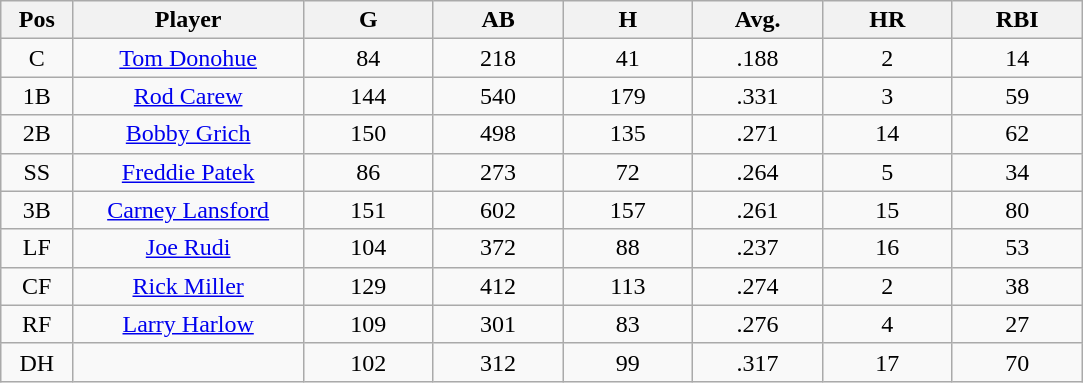<table class="wikitable sortable">
<tr>
<th bgcolor="#DDDDFF" width="5%">Pos</th>
<th bgcolor="#DDDDFF" width="16%">Player</th>
<th bgcolor="#DDDDFF" width="9%">G</th>
<th bgcolor="#DDDDFF" width="9%">AB</th>
<th bgcolor="#DDDDFF" width="9%">H</th>
<th bgcolor="#DDDDFF" width="9%">Avg.</th>
<th bgcolor="#DDDDFF" width="9%">HR</th>
<th bgcolor="#DDDDFF" width="9%">RBI</th>
</tr>
<tr align="center">
<td>C</td>
<td><a href='#'>Tom Donohue</a></td>
<td>84</td>
<td>218</td>
<td>41</td>
<td>.188</td>
<td>2</td>
<td>14</td>
</tr>
<tr align=center>
<td>1B</td>
<td><a href='#'>Rod Carew</a></td>
<td>144</td>
<td>540</td>
<td>179</td>
<td>.331</td>
<td>3</td>
<td>59</td>
</tr>
<tr align=center>
<td>2B</td>
<td><a href='#'>Bobby Grich</a></td>
<td>150</td>
<td>498</td>
<td>135</td>
<td>.271</td>
<td>14</td>
<td>62</td>
</tr>
<tr align=center>
<td>SS</td>
<td><a href='#'>Freddie Patek</a></td>
<td>86</td>
<td>273</td>
<td>72</td>
<td>.264</td>
<td>5</td>
<td>34</td>
</tr>
<tr align=center>
<td>3B</td>
<td><a href='#'>Carney Lansford</a></td>
<td>151</td>
<td>602</td>
<td>157</td>
<td>.261</td>
<td>15</td>
<td>80</td>
</tr>
<tr align=center>
<td>LF</td>
<td><a href='#'>Joe Rudi</a></td>
<td>104</td>
<td>372</td>
<td>88</td>
<td>.237</td>
<td>16</td>
<td>53</td>
</tr>
<tr align=center>
<td>CF</td>
<td><a href='#'>Rick Miller</a></td>
<td>129</td>
<td>412</td>
<td>113</td>
<td>.274</td>
<td>2</td>
<td>38</td>
</tr>
<tr align=center>
<td>RF</td>
<td><a href='#'>Larry Harlow</a></td>
<td>109</td>
<td>301</td>
<td>83</td>
<td>.276</td>
<td>4</td>
<td>27</td>
</tr>
<tr align=center>
<td>DH</td>
<td></td>
<td>102</td>
<td>312</td>
<td>99</td>
<td>.317</td>
<td>17</td>
<td>70</td>
</tr>
</table>
